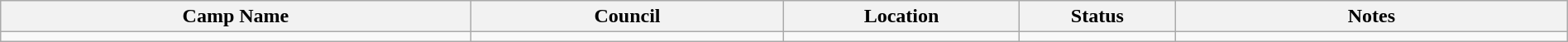<table class="wikitable sortable" width="100%" border="1">
<tr>
<th scope="col" width="30%">Camp Name</th>
<th scope="col" width="20%">Council</th>
<th scope="col" width="15%">Location</th>
<th scope="col" width="10%">Status</th>
<th scope="col" class="unsortable" width="25%">Notes</th>
</tr>
<tr>
<td></td>
<td></td>
<td></td>
<td></td>
<td></td>
</tr>
</table>
